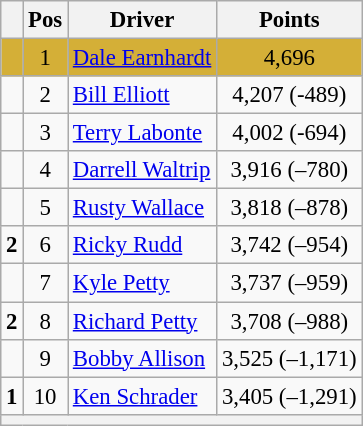<table class="wikitable" style="font-size: 95%;">
<tr>
<th></th>
<th>Pos</th>
<th>Driver</th>
<th>Points</th>
</tr>
<tr style="background:#D4AF37;">
<td align="left"></td>
<td style="text-align:center;">1</td>
<td><a href='#'>Dale Earnhardt</a></td>
<td style="text-align:center;">4,696</td>
</tr>
<tr>
<td align="left"></td>
<td style="text-align:center;">2</td>
<td><a href='#'>Bill Elliott</a></td>
<td style="text-align:center;">4,207 (-489)</td>
</tr>
<tr>
<td align="left"></td>
<td style="text-align:center;">3</td>
<td><a href='#'>Terry Labonte</a></td>
<td style="text-align:center;">4,002 (-694)</td>
</tr>
<tr>
<td align="left"></td>
<td style="text-align:center;">4</td>
<td><a href='#'>Darrell Waltrip</a></td>
<td style="text-align:center;">3,916 (–780)</td>
</tr>
<tr>
<td align="left"></td>
<td style="text-align:center;">5</td>
<td><a href='#'>Rusty Wallace</a></td>
<td style="text-align:center;">3,818 (–878)</td>
</tr>
<tr>
<td align="left">  <strong>2</strong></td>
<td style="text-align:center;">6</td>
<td><a href='#'>Ricky Rudd</a></td>
<td style="text-align:center;">3,742 (–954)</td>
</tr>
<tr>
<td align="left"></td>
<td style="text-align:center;">7</td>
<td><a href='#'>Kyle Petty</a></td>
<td style="text-align:center;">3,737 (–959)</td>
</tr>
<tr>
<td align="left">  <strong>2</strong></td>
<td style="text-align:center;">8</td>
<td><a href='#'>Richard Petty</a></td>
<td style="text-align:center;">3,708 (–988)</td>
</tr>
<tr>
<td align="left"></td>
<td style="text-align:center;">9</td>
<td><a href='#'>Bobby Allison</a></td>
<td style="text-align:center;">3,525 (–1,171)</td>
</tr>
<tr>
<td align="left">  <strong>1</strong></td>
<td style="text-align:center;">10</td>
<td><a href='#'>Ken Schrader</a></td>
<td style="text-align:center;">3,405 (–1,291)</td>
</tr>
<tr class="sortbottom">
<th colspan="9"></th>
</tr>
</table>
